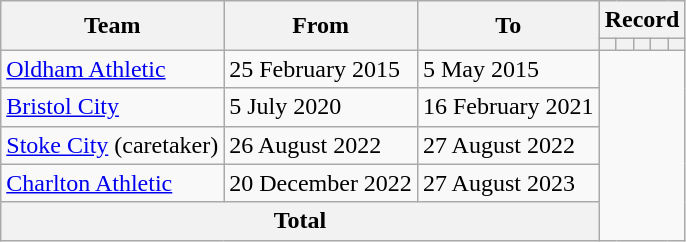<table class=wikitable style=text-align:center>
<tr>
<th rowspan=2>Team</th>
<th rowspan=2>From</th>
<th rowspan=2>To</th>
<th colspan=5>Record</th>
</tr>
<tr>
<th></th>
<th></th>
<th></th>
<th></th>
<th></th>
</tr>
<tr>
<td align=left><a href='#'>Oldham Athletic</a></td>
<td align=left>25 February 2015</td>
<td align=left>5 May 2015<br></td>
</tr>
<tr>
<td align=left><a href='#'>Bristol City</a></td>
<td align=left>5 July 2020</td>
<td align=left>16 February 2021<br></td>
</tr>
<tr>
<td align=left><a href='#'>Stoke City</a> (caretaker)</td>
<td align=left>26 August 2022</td>
<td align=left>27 August 2022<br></td>
</tr>
<tr>
<td align=left><a href='#'>Charlton Athletic</a></td>
<td align=left>20 December 2022</td>
<td align=left>27 August 2023<br></td>
</tr>
<tr>
<th colspan=3>Total<br></th>
</tr>
</table>
